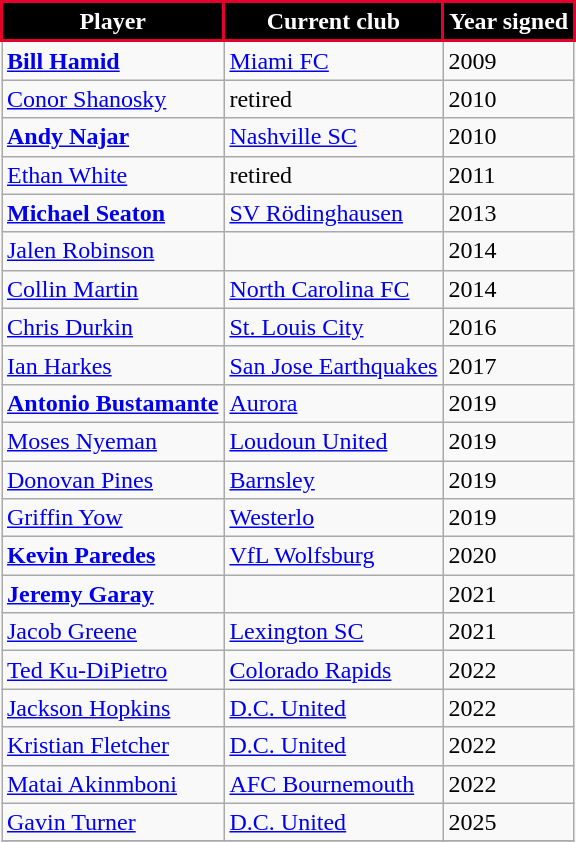<table class="wikitable" style="text-align:center">
<tr>
<th style="background:#000000; color:#FFFFFF; border:2px solid #E4002B;">Player</th>
<th style="background:#000000; color:#FFFFFF; border:2px solid #E4002B;">Current club</th>
<th style="background:#000000; color:#FFFFFF; border:2px solid #E4002B;">Year signed</th>
</tr>
<tr>
<td align=left> <strong><a href='#'>Bill Hamid</a></strong></td>
<td align=left> <a href='#'>Miami FC</a></td>
<td align=left>2009</td>
</tr>
<tr>
<td align=left> <a href='#'>Conor Shanosky</a></td>
<td align=left>retired</td>
<td align=left>2010</td>
</tr>
<tr>
<td align=left> <strong><a href='#'>Andy Najar</a></strong></td>
<td align=left> <a href='#'>Nashville SC</a></td>
<td align=left>2010</td>
</tr>
<tr>
<td align=left> <a href='#'>Ethan White</a></td>
<td align=left>retired</td>
<td align=left>2011</td>
</tr>
<tr>
<td align=left> <strong><a href='#'>Michael Seaton</a></strong></td>
<td align=left> <a href='#'>SV Rödinghausen</a></td>
<td align=left>2013</td>
</tr>
<tr>
<td align=left> <a href='#'>Jalen Robinson</a></td>
<td align=left></td>
<td align=left>2014</td>
</tr>
<tr>
<td align=left> <a href='#'>Collin Martin</a></td>
<td align=left> <a href='#'>North Carolina FC</a></td>
<td align=left>2014</td>
</tr>
<tr>
<td align=left> <a href='#'>Chris Durkin</a></td>
<td align=left> <a href='#'>St. Louis City</a></td>
<td align=left>2016</td>
</tr>
<tr>
<td align=left> <a href='#'>Ian Harkes</a></td>
<td align=left> <a href='#'>San Jose Earthquakes</a></td>
<td align=left>2017</td>
</tr>
<tr>
<td align=left> <strong><a href='#'>Antonio Bustamante</a></strong></td>
<td align=left> <a href='#'>Aurora</a></td>
<td align=left>2019</td>
</tr>
<tr>
<td align=left> <a href='#'>Moses Nyeman</a></td>
<td align=left> <a href='#'>Loudoun United</a></td>
<td align=left>2019</td>
</tr>
<tr>
<td align=left> <a href='#'>Donovan Pines</a></td>
<td align=left> <a href='#'>Barnsley</a></td>
<td align=left>2019</td>
</tr>
<tr>
<td align=left> <a href='#'>Griffin Yow</a></td>
<td align=left> <a href='#'>Westerlo</a></td>
<td align=left>2019</td>
</tr>
<tr>
<td align=left> <strong><a href='#'>Kevin Paredes</a></strong></td>
<td align=left> <a href='#'>VfL Wolfsburg</a></td>
<td align=left>2020</td>
</tr>
<tr>
<td align=left> <strong><a href='#'>Jeremy Garay</a></strong></td>
<td align=left></td>
<td align=left>2021</td>
</tr>
<tr>
<td align=left> <a href='#'>Jacob Greene</a></td>
<td align=left> <a href='#'>Lexington SC</a></td>
<td align=left>2021</td>
</tr>
<tr>
<td align=left> <a href='#'>Ted Ku-DiPietro</a></td>
<td align=left> <a href='#'>Colorado Rapids</a></td>
<td align=left>2022</td>
</tr>
<tr>
<td align=left> <a href='#'>Jackson Hopkins</a></td>
<td align=left> <a href='#'>D.C. United</a></td>
<td align=left>2022</td>
</tr>
<tr>
<td align=left> <a href='#'>Kristian Fletcher</a></td>
<td align=left> <a href='#'>D.C. United</a></td>
<td align=left>2022</td>
</tr>
<tr>
<td align=left> <a href='#'>Matai Akinmboni</a></td>
<td align=left> <a href='#'>AFC Bournemouth</a></td>
<td align=left>2022</td>
</tr>
<tr>
<td align=left> <a href='#'>Gavin Turner</a></td>
<td align=left> <a href='#'>D.C. United</a></td>
<td align=left>2025</td>
</tr>
<tr>
</tr>
</table>
